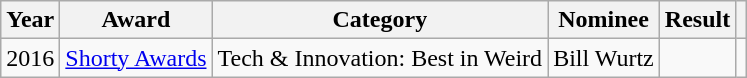<table class="wikitable sortable">
<tr>
<th>Year</th>
<th>Award</th>
<th>Category</th>
<th>Nominee</th>
<th>Result</th>
<th></th>
</tr>
<tr>
<td>2016</td>
<td><a href='#'>Shorty Awards</a></td>
<td>Tech & Innovation: Best in Weird</td>
<td>Bill Wurtz</td>
<td></td>
<td align="center"></td>
</tr>
</table>
